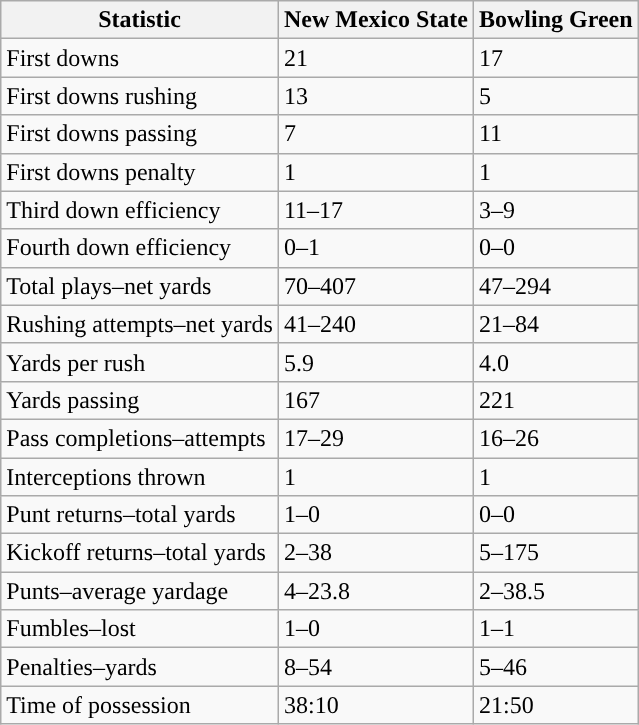<table class="wikitable">
<tr>
<th>Statistic</th>
<th><strong>New Mexico State</strong></th>
<th><strong>Bowling Green</strong></th>
</tr>
<tr>
<td>First downs</td>
<td>21</td>
<td>17</td>
</tr>
<tr>
<td>First downs rushing</td>
<td>13</td>
<td>5</td>
</tr>
<tr>
<td>First downs passing</td>
<td>7</td>
<td>11</td>
</tr>
<tr>
<td>First downs penalty</td>
<td>1</td>
<td>1</td>
</tr>
<tr>
<td>Third down efficiency</td>
<td>11–17</td>
<td>3–9</td>
</tr>
<tr>
<td>Fourth down efficiency</td>
<td>0–1</td>
<td>0–0</td>
</tr>
<tr>
<td>Total plays–net yards</td>
<td>70–407</td>
<td>47–294</td>
</tr>
<tr>
<td>Rushing attempts–net yards</td>
<td>41–240</td>
<td>21–84</td>
</tr>
<tr>
<td>Yards per rush</td>
<td>5.9</td>
<td>4.0</td>
</tr>
<tr>
<td>Yards passing</td>
<td>167</td>
<td>221</td>
</tr>
<tr>
<td>Pass completions–attempts</td>
<td>17–29</td>
<td>16–26</td>
</tr>
<tr>
<td>Interceptions thrown</td>
<td>1</td>
<td>1</td>
</tr>
<tr>
<td>Punt returns–total yards</td>
<td>1–0</td>
<td>0–0</td>
</tr>
<tr>
<td>Kickoff returns–total yards</td>
<td>2–38</td>
<td>5–175</td>
</tr>
<tr>
<td>Punts–average yardage</td>
<td>4–23.8</td>
<td>2–38.5</td>
</tr>
<tr>
<td>Fumbles–lost</td>
<td>1–0</td>
<td>1–1</td>
</tr>
<tr>
<td>Penalties–yards</td>
<td>8–54</td>
<td>5–46</td>
</tr>
<tr>
<td>Time of possession</td>
<td>38:10</td>
<td>21:50</td>
</tr>
</table>
